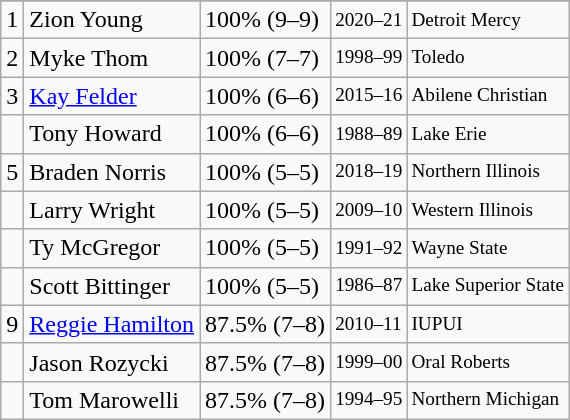<table class="wikitable">
<tr>
</tr>
<tr>
<td>1</td>
<td>Zion Young</td>
<td>100% (9–9)</td>
<td style="font-size:80%;">2020–21</td>
<td style="font-size:80%;">Detroit Mercy</td>
</tr>
<tr>
<td>2</td>
<td>Myke Thom</td>
<td>100% (7–7)</td>
<td style="font-size:80%;">1998–99</td>
<td style="font-size:80%;">Toledo</td>
</tr>
<tr>
<td>3</td>
<td><a href='#'>Kay Felder</a></td>
<td>100% (6–6)</td>
<td style="font-size:80%;">2015–16</td>
<td style="font-size:80%;">Abilene Christian</td>
</tr>
<tr>
<td></td>
<td>Tony Howard</td>
<td>100% (6–6)</td>
<td style="font-size:80%;">1988–89</td>
<td style="font-size:80%;">Lake Erie</td>
</tr>
<tr>
<td>5</td>
<td>Braden Norris</td>
<td>100% (5–5)</td>
<td style="font-size:80%;">2018–19</td>
<td style="font-size:80%;">Northern Illinois</td>
</tr>
<tr>
<td></td>
<td>Larry Wright</td>
<td>100% (5–5)</td>
<td style="font-size:80%;">2009–10</td>
<td style="font-size:80%;">Western Illinois</td>
</tr>
<tr>
<td></td>
<td>Ty McGregor</td>
<td>100% (5–5)</td>
<td style="font-size:80%;">1991–92</td>
<td style="font-size:80%;">Wayne State</td>
</tr>
<tr>
<td></td>
<td>Scott Bittinger</td>
<td>100% (5–5)</td>
<td style="font-size:80%;">1986–87</td>
<td style="font-size:80%;">Lake Superior State</td>
</tr>
<tr>
<td>9</td>
<td><a href='#'>Reggie Hamilton</a></td>
<td>87.5% (7–8)</td>
<td style="font-size:80%;">2010–11</td>
<td style="font-size:80%;">IUPUI</td>
</tr>
<tr>
<td></td>
<td>Jason Rozycki</td>
<td>87.5% (7–8)</td>
<td style="font-size:80%;">1999–00</td>
<td style="font-size:80%;">Oral Roberts</td>
</tr>
<tr>
<td></td>
<td>Tom Marowelli</td>
<td>87.5% (7–8)</td>
<td style="font-size:80%;">1994–95</td>
<td style="font-size:80%;">Northern Michigan</td>
</tr>
</table>
